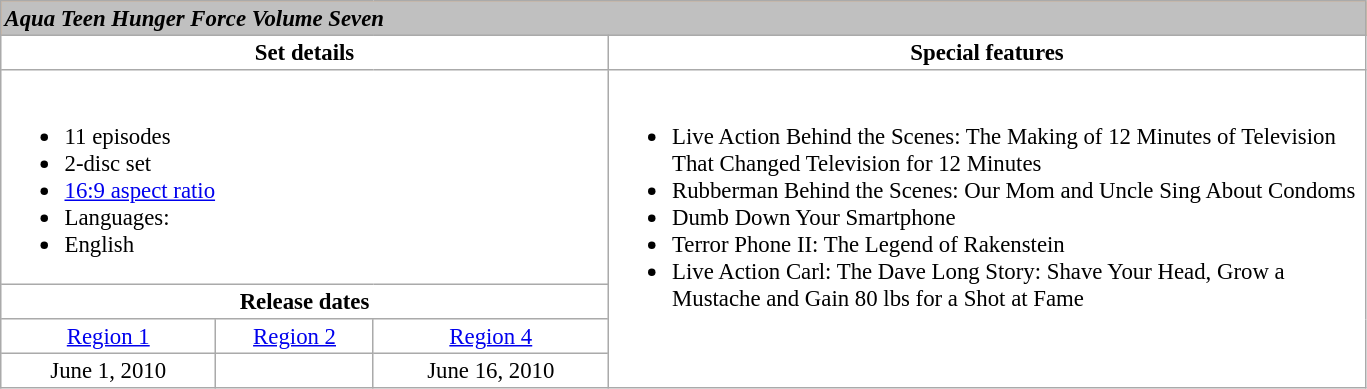<table border="2" cellpadding="2" cellspacing="0" style="margin: 0 1em 0 0; background: #; border: 1px #aaa solid; border-collapse: collapse; font-size: 95%;">
<tr style="background:#f93;">
<td colspan="5" style="background:silver"><strong><em>Aqua Teen Hunger Force Volume Seven</em></strong></td>
</tr>
<tr style="vertical-align:top; text-align:center;">
<td style="width:400px;" colspan="3"><strong>Set details</strong></td>
<td style="width:300px; "><strong>Special features</strong></td>
</tr>
<tr valign="top">
<td colspan="3"  style="text-align:left; width:200px;"><br><ul><li>11 episodes</li><li>2-disc set</li><li><a href='#'>16:9 aspect ratio</a></li><li>Languages:</li><li>English</li></ul></td>
<td rowspan="4"  style="text-align:left; width:500px;"><br><ul><li>Live Action Behind the Scenes: The Making of 12 Minutes of Television That Changed Television for 12 Minutes</li><li>Rubberman Behind the Scenes: Our Mom and Uncle Sing About Condoms</li><li>Dumb Down Your Smartphone</li><li>Terror Phone II: The Legend of Rakenstein</li><li>Live Action Carl: The Dave Long Story: Shave Your Head, Grow a Mustache and Gain 80 lbs for a Shot at Fame</li></ul></td>
</tr>
<tr>
<td colspan="3" style="text-align:center;"><strong>Release dates</strong></td>
</tr>
<tr>
<td style="text-align:center;"><a href='#'>Region 1</a></td>
<td style="text-align:center;"><a href='#'>Region 2</a></td>
<td style="text-align:center;"><a href='#'>Region 4</a></td>
</tr>
<tr>
<td style="text-align:center;">June 1, 2010</td>
<td></td>
<td style="text-align:center;">June 16, 2010</td>
</tr>
</table>
